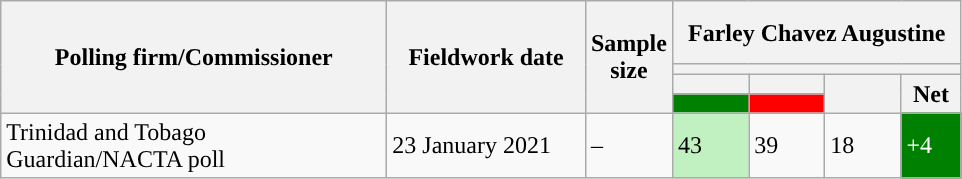<table class="wikitable style="text-align:center; font-size:90%; line-height:14px;">
<tr style="height:42px;">
<th style="width:250px;" rowspan="4">Polling firm/Commissioner</th>
<th style="width:125px;" rowspan="4">Fieldwork date</th>
<th style="width:50px;" rowspan="4">Sample size</th>
<th style="width:185px;" colspan="4">Farley Chavez Augustine <br></th>
</tr>
<tr>
<th colspan="4" style="background:"></th>
</tr>
<tr>
<th style="width:40px;"></th>
<th style="width:40px;"></th>
<th style="width:40px;" rowspan="2"></th>
<th style="width:30px;" rowspan="2">Net</th>
</tr>
<tr>
<th style="color:inherit;background:#008000;"></th>
<th style="color:inherit;background:#FF0000;"></th>
</tr>
<tr>
<td>Trinidad and Tobago Guardian/NACTA poll</td>
<td>23 January 2021</td>
<td>–</td>
<td style="background:#C1F0C1;">43</td>
<td>39</td>
<td>18</td>
<td style="background:#008000; color:white;">+4</td>
</tr>
</table>
